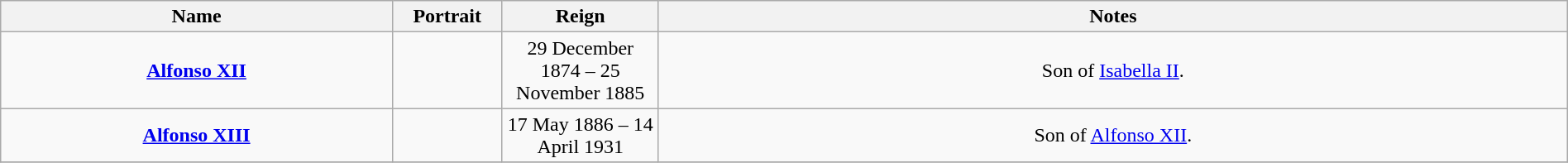<table style="text-align:center; width:100%" class="wikitable">
<tr>
<th width=25%>Name</th>
<th width=105px>Portrait</th>
<th width=10%>Reign</th>
<th width=58%>Notes</th>
</tr>
<tr>
<td><strong><a href='#'>Alfonso XII</a></strong></td>
<td></td>
<td>29 December 1874 – 25 November 1885</td>
<td>Son of <a href='#'>Isabella II</a>.</td>
</tr>
<tr>
<td><strong><a href='#'>Alfonso XIII</a></strong></td>
<td></td>
<td>17 May 1886 – 14 April 1931</td>
<td>Son of <a href='#'>Alfonso XII</a>.</td>
</tr>
<tr>
</tr>
</table>
